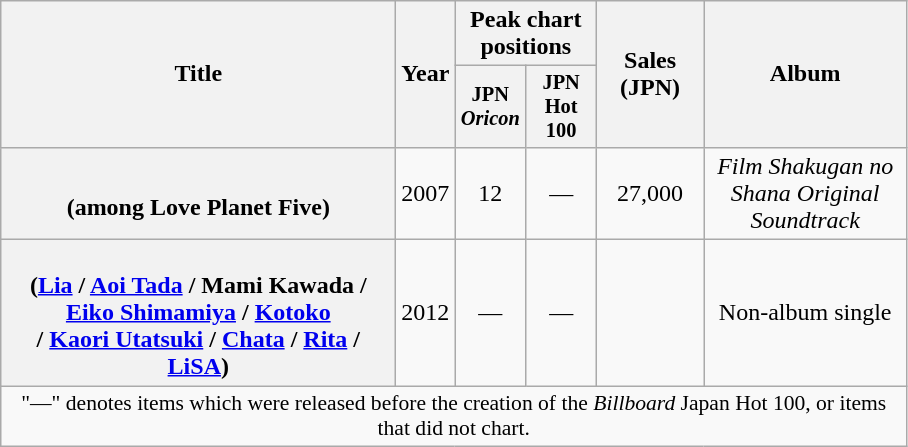<table class="wikitable plainrowheaders" style="text-align:center;">
<tr>
<th scope="col" rowspan="2" style="width:16em;">Title</th>
<th scope="col" rowspan="2" style="width:2em;">Year</th>
<th scope="col" colspan="2">Peak chart positions</th>
<th scope="col" rowspan="2" style="width:4em;">Sales (JPN)</th>
<th scope="col" rowspan="2" style="width:8em;">Album</th>
</tr>
<tr>
<th style="width:3em;font-size:85%">JPN<br><em>Oricon</em><br></th>
<th style="width:3em;font-size:85%">JPN<br>Hot 100<br></th>
</tr>
<tr>
<th scope="row"><br><span>(among Love Planet Five)</span></th>
<td>2007</td>
<td>12</td>
<td>—</td>
<td>27,000</td>
<td><em>Film Shakugan no Shana Original Soundtrack</em></td>
</tr>
<tr>
<th scope="row"><br><span>(<a href='#'>Lia</a> / <a href='#'>Aoi Tada</a> / Mami Kawada / <a href='#'>Eiko Shimamiya</a> / <a href='#'>Kotoko</a><br>/ <a href='#'>Kaori Utatsuki</a> / <a href='#'>Chata</a> / <a href='#'>Rita</a> / <a href='#'>LiSA</a>)</span></th>
<td>2012</td>
<td>—</td>
<td>—</td>
<td></td>
<td>Non-album single</td>
</tr>
<tr>
<td colspan="12" align="center" style="font-size:90%;">"—" denotes items which were released before the creation of the <em>Billboard</em> Japan Hot 100, or items that did not chart.</td>
</tr>
</table>
